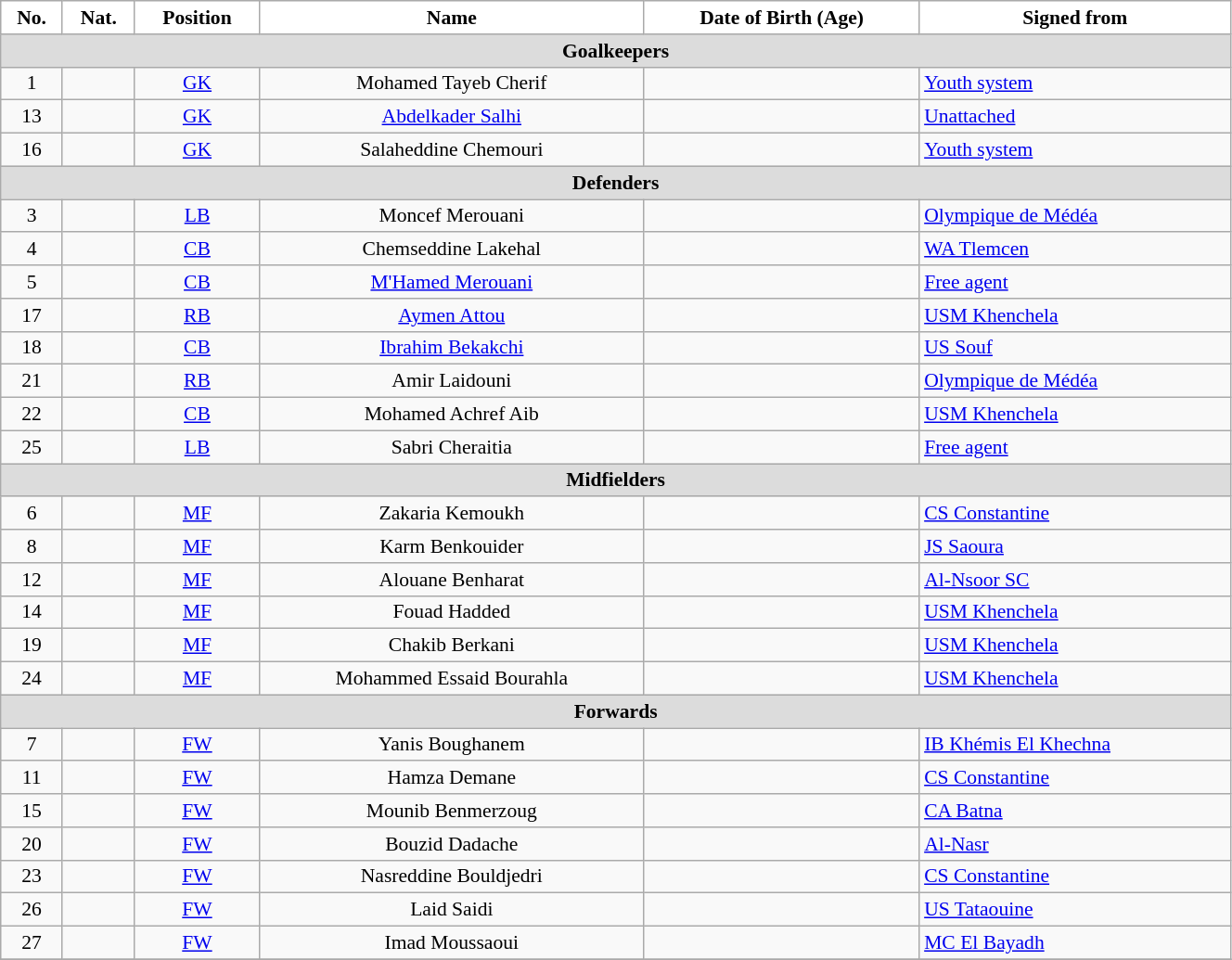<table class="wikitable" style="text-align:center; font-size:90%; width:70%">
<tr>
<th style="background:white; color:black; text-align:center;">No.</th>
<th style="background:white; color:black; text-align:center;">Nat.</th>
<th style="background:white; color:black; text-align:center;">Position</th>
<th style="background:white; color:black; text-align:center;">Name</th>
<th style="background:white; color:black; text-align:center;">Date of Birth (Age)</th>
<th style="background:white; color:black; text-align:center;">Signed from</th>
</tr>
<tr>
<th colspan=10 style="background:#DCDCDC; text-align:center;">Goalkeepers</th>
</tr>
<tr>
<td>1</td>
<td></td>
<td><a href='#'>GK</a></td>
<td>Mohamed Tayeb Cherif</td>
<td></td>
<td style="text-align:left"> <a href='#'>Youth system</a></td>
</tr>
<tr>
<td>13</td>
<td></td>
<td><a href='#'>GK</a></td>
<td><a href='#'>Abdelkader Salhi</a></td>
<td></td>
<td style="text-align:left"><a href='#'>Unattached</a></td>
</tr>
<tr>
<td>16</td>
<td></td>
<td><a href='#'>GK</a></td>
<td>Salaheddine Chemouri</td>
<td></td>
<td style="text-align:left"> <a href='#'>Youth system</a></td>
</tr>
<tr>
<th colspan=10 style="background:#DCDCDC; text-align:center;">Defenders</th>
</tr>
<tr>
<td>3</td>
<td></td>
<td><a href='#'>LB</a></td>
<td>Moncef Merouani</td>
<td></td>
<td style="text-align:left"> <a href='#'>Olympique de Médéa</a></td>
</tr>
<tr>
<td>4</td>
<td></td>
<td><a href='#'>CB</a></td>
<td>Chemseddine Lakehal</td>
<td></td>
<td style="text-align:left"> <a href='#'>WA Tlemcen</a></td>
</tr>
<tr>
<td>5</td>
<td></td>
<td><a href='#'>CB</a></td>
<td><a href='#'>M'Hamed Merouani</a></td>
<td></td>
<td style="text-align:left"><a href='#'>Free agent</a></td>
</tr>
<tr>
<td>17</td>
<td></td>
<td><a href='#'>RB</a></td>
<td><a href='#'>Aymen Attou</a></td>
<td></td>
<td style="text-align:left"> <a href='#'>USM Khenchela</a></td>
</tr>
<tr>
<td>18</td>
<td></td>
<td><a href='#'>CB</a></td>
<td><a href='#'>Ibrahim Bekakchi</a></td>
<td></td>
<td style="text-align:left"> <a href='#'>US Souf</a></td>
</tr>
<tr>
<td>21</td>
<td></td>
<td><a href='#'>RB</a></td>
<td>Amir Laidouni</td>
<td></td>
<td style="text-align:left"> <a href='#'>Olympique de Médéa</a></td>
</tr>
<tr>
<td>22</td>
<td></td>
<td><a href='#'>CB</a></td>
<td>Mohamed Achref Aib</td>
<td></td>
<td style="text-align:left"> <a href='#'>USM Khenchela</a></td>
</tr>
<tr>
<td>25</td>
<td></td>
<td><a href='#'>LB</a></td>
<td>Sabri Cheraitia</td>
<td></td>
<td style="text-align:left"><a href='#'>Free agent</a></td>
</tr>
<tr>
<th colspan=10 style="background:#DCDCDC; text-align:center;">Midfielders</th>
</tr>
<tr>
<td>6</td>
<td></td>
<td><a href='#'>MF</a></td>
<td>Zakaria Kemoukh</td>
<td></td>
<td style="text-align:left"> <a href='#'>CS Constantine</a></td>
</tr>
<tr>
<td>8</td>
<td></td>
<td><a href='#'>MF</a></td>
<td>Karm Benkouider</td>
<td></td>
<td style="text-align:left"> <a href='#'>JS Saoura</a></td>
</tr>
<tr>
<td>12</td>
<td></td>
<td><a href='#'>MF</a></td>
<td>Alouane Benharat</td>
<td></td>
<td style="text-align:left"> <a href='#'>Al-Nsoor SC</a></td>
</tr>
<tr>
<td>14</td>
<td></td>
<td><a href='#'>MF</a></td>
<td>Fouad Hadded</td>
<td></td>
<td style="text-align:left"> <a href='#'>USM Khenchela</a></td>
</tr>
<tr>
<td>19</td>
<td></td>
<td><a href='#'>MF</a></td>
<td>Chakib Berkani</td>
<td></td>
<td style="text-align:left"> <a href='#'>USM Khenchela</a></td>
</tr>
<tr>
<td>24</td>
<td></td>
<td><a href='#'>MF</a></td>
<td>Mohammed Essaid Bourahla</td>
<td></td>
<td style="text-align:left"> <a href='#'>USM Khenchela</a></td>
</tr>
<tr>
<th colspan=10 style="background:#DCDCDC; text-align:center;">Forwards</th>
</tr>
<tr>
<td>7</td>
<td></td>
<td><a href='#'>FW</a></td>
<td>Yanis Boughanem</td>
<td></td>
<td style="text-align:left"> <a href='#'>IB Khémis El Khechna</a></td>
</tr>
<tr>
<td>11</td>
<td></td>
<td><a href='#'>FW</a></td>
<td>Hamza Demane</td>
<td></td>
<td style="text-align:left"> <a href='#'>CS Constantine</a></td>
</tr>
<tr>
<td>15</td>
<td></td>
<td><a href='#'>FW</a></td>
<td>Mounib Benmerzoug</td>
<td></td>
<td style="text-align:left"> <a href='#'>CA Batna</a></td>
</tr>
<tr>
<td>20</td>
<td></td>
<td><a href='#'>FW</a></td>
<td>Bouzid Dadache</td>
<td></td>
<td style="text-align:left"> <a href='#'>Al-Nasr</a></td>
</tr>
<tr>
<td>23</td>
<td></td>
<td><a href='#'>FW</a></td>
<td>Nasreddine Bouldjedri</td>
<td></td>
<td style="text-align:left"> <a href='#'>CS Constantine</a></td>
</tr>
<tr>
<td>26</td>
<td></td>
<td><a href='#'>FW</a></td>
<td>Laid Saidi</td>
<td></td>
<td style="text-align:left"> <a href='#'>US Tataouine</a></td>
</tr>
<tr>
<td>27</td>
<td></td>
<td><a href='#'>FW</a></td>
<td>Imad Moussaoui</td>
<td></td>
<td style="text-align:left"> <a href='#'>MC El Bayadh</a></td>
</tr>
<tr>
</tr>
</table>
